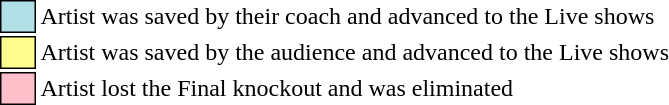<table class="toccolours" style="font-size: 100%">
<tr>
<td style="background:#b0e0e6; border:1px solid black">     </td>
<td>Artist was saved by their coach and advanced to the Live shows</td>
</tr>
<tr>
<td style="background:#fdfc8f; border:1px solid black">     </td>
<td>Artist was saved by the audience and advanced to the Live shows</td>
</tr>
<tr>
<td style="background:pink; border:1px solid black">     </td>
<td>Artist lost the Final knockout and was eliminated</td>
</tr>
</table>
